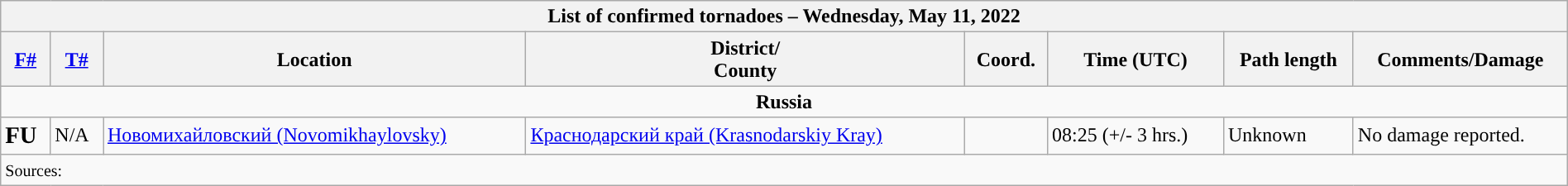<table class="wikitable collapsible" width="100%">
<tr>
<th colspan="8">List of confirmed tornadoes – Wednesday, May 11, 2022</th>
</tr>
<tr>
<th><a href='#'>F#</a></th>
<th><a href='#'>T#</a></th>
<th>Location</th>
<th>District/<br>County</th>
<th>Coord.</th>
<th>Time (UTC)</th>
<th>Path length</th>
<th>Comments/Damage</th>
</tr>
<tr>
<td colspan="8" align=center><strong>Russia</strong></td>
</tr>
<tr>
<td><big><strong>FU</strong></big></td>
<td>N/A</td>
<td><a href='#'>Новомихайловский (Novomikhaylovsky)</a></td>
<td><a href='#'>Краснодарский край (Krasnodarskiy Kray)</a></td>
<td></td>
<td>08:25 (+/- 3 hrs.)</td>
<td>Unknown</td>
<td>No damage reported.</td>
</tr>
<tr>
<td colspan="8"><small>Sources:  </small></td>
</tr>
</table>
